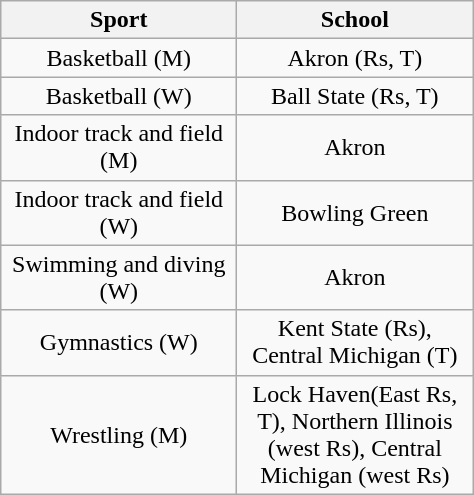<table class="wikitable" style="text-align: center">
<tr>
<th style="width:150px;">Sport</th>
<th style="width:150px;">School</th>
</tr>
<tr>
<td>Basketball (M)</td>
<td>Akron (Rs, T)</td>
</tr>
<tr>
<td>Basketball (W)</td>
<td>Ball State (Rs, T)</td>
</tr>
<tr>
<td>Indoor track and field (M)</td>
<td>Akron</td>
</tr>
<tr>
<td>Indoor track and field (W)</td>
<td>Bowling Green</td>
</tr>
<tr>
<td>Swimming and diving (W)</td>
<td>Akron</td>
</tr>
<tr>
<td>Gymnastics (W)</td>
<td>Kent State (Rs), Central Michigan (T)</td>
</tr>
<tr>
<td>Wrestling (M)</td>
<td>Lock Haven(East Rs, T), Northern Illinois (west Rs), Central Michigan (west Rs)</td>
</tr>
</table>
